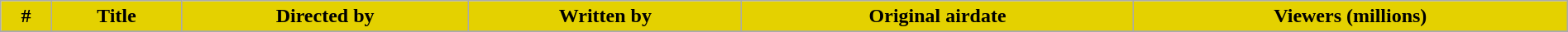<table class="wikitable plainrowheaders" style="width:100%;">
<tr style="color:black">
<th style="background: #e4d100">#</th>
<th style="background: #e4d100">Title</th>
<th style="background: #e4d100">Directed by</th>
<th style="background: #e4d100">Written by</th>
<th style="background: #e4d100">Original airdate</th>
<th style="background: #e4d100">Viewers (millions)<br></th>
</tr>
<tr>
</tr>
</table>
